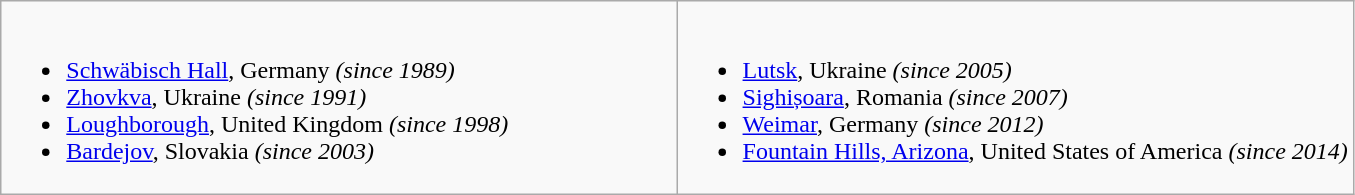<table class="wikitable">
<tr valign="top">
<td style = "width:50%"><br><ul><li> <a href='#'>Schwäbisch Hall</a>, Germany <em>(since 1989)</em></li><li> <a href='#'>Zhovkva</a>, Ukraine <em>(since 1991)</em></li><li> <a href='#'>Loughborough</a>, United Kingdom <em>(since 1998)</em></li><li> <a href='#'>Bardejov</a>, Slovakia <em>(since 2003)</em></li></ul></td>
<td><br><ul><li> <a href='#'>Lutsk</a>, Ukraine <em>(since 2005)</em></li><li> <a href='#'>Sighișoara</a>, Romania <em>(since 2007)</em></li><li> <a href='#'>Weimar</a>, Germany <em>(since 2012)</em></li><li> <a href='#'>Fountain Hills, Arizona</a>, United States of America <em>(since 2014)</em> </li></ul></td>
</tr>
</table>
